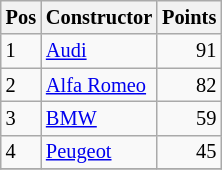<table class="wikitable"   style="font-size:   85%;">
<tr>
<th>Pos</th>
<th>Constructor</th>
<th>Points</th>
</tr>
<tr>
<td>1</td>
<td> <a href='#'>Audi</a></td>
<td align="right">91</td>
</tr>
<tr>
<td>2</td>
<td> <a href='#'>Alfa Romeo</a></td>
<td align="right">82</td>
</tr>
<tr>
<td>3</td>
<td> <a href='#'>BMW</a></td>
<td align="right">59</td>
</tr>
<tr>
<td>4</td>
<td> <a href='#'>Peugeot</a></td>
<td align="right">45</td>
</tr>
<tr>
</tr>
</table>
